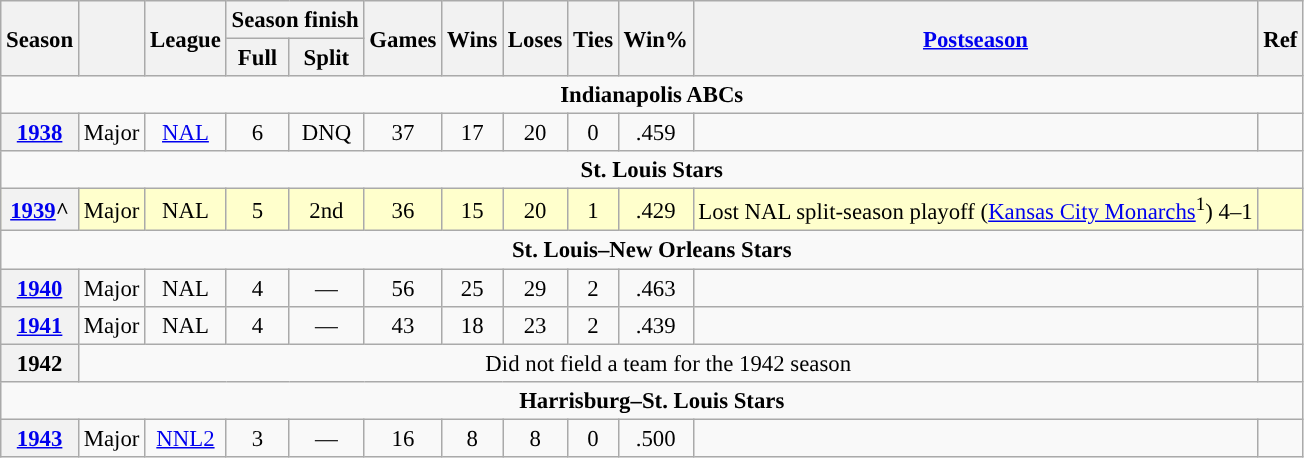<table class="wikitable sortable" style="text-align:center; font-size:95%">
<tr>
<th rowspan="2">Season</th>
<th rowspan="2"></th>
<th rowspan="2">League</th>
<th colspan="2">Season finish</th>
<th rowspan="2">Games</th>
<th rowspan="2">Wins</th>
<th rowspan="2">Loses</th>
<th rowspan="2">Ties</th>
<th rowspan="2">Win%</th>
<th rowspan="2"><a href='#'>Postseason</a></th>
<th rowspan="2">Ref</th>
</tr>
<tr>
<th>Full</th>
<th>Split</th>
</tr>
<tr>
<td align="center" colspan="12"><strong>Indianapolis ABCs</strong></td>
</tr>
<tr>
<th><a href='#'>1938</a></th>
<td>Major</td>
<td><a href='#'>NAL</a></td>
<td>6</td>
<td>DNQ</td>
<td>37</td>
<td>17</td>
<td>20</td>
<td>0</td>
<td>.459</td>
<td></td>
<td></td>
</tr>
<tr>
<td align="center" colspan="12"><strong>St. Louis Stars</strong></td>
</tr>
<tr bgcolor="#FFFFCC">
<th><a href='#'>1939</a>^</th>
<td>Major</td>
<td>NAL</td>
<td>5</td>
<td>2nd</td>
<td>36</td>
<td>15</td>
<td>20</td>
<td>1</td>
<td>.429</td>
<td>Lost NAL split-season playoff (<a href='#'>Kansas City Monarchs</a><sup>1</sup>) 4–1</td>
<td></td>
</tr>
<tr>
<td align="center" colspan="12"><strong>St. Louis–New Orleans Stars</strong></td>
</tr>
<tr>
<th><a href='#'>1940</a></th>
<td>Major</td>
<td>NAL</td>
<td>4</td>
<td>—</td>
<td>56</td>
<td>25</td>
<td>29</td>
<td>2</td>
<td>.463</td>
<td></td>
<td></td>
</tr>
<tr>
<th><a href='#'>1941</a></th>
<td>Major</td>
<td>NAL</td>
<td>4</td>
<td>—</td>
<td>43</td>
<td>18</td>
<td>23</td>
<td>2</td>
<td>.439</td>
<td></td>
<td></td>
</tr>
<tr>
<th>1942</th>
<td colspan="10">Did not field a team for the 1942 season</td>
<td></td>
</tr>
<tr>
<td align="center" colspan="12"><strong>Harrisburg–St. Louis Stars</strong></td>
</tr>
<tr>
<th><a href='#'>1943</a></th>
<td>Major</td>
<td><a href='#'>NNL2</a></td>
<td>3</td>
<td>—</td>
<td>16</td>
<td>8</td>
<td>8</td>
<td>0</td>
<td>.500</td>
<td></td>
<td></td>
</tr>
</table>
